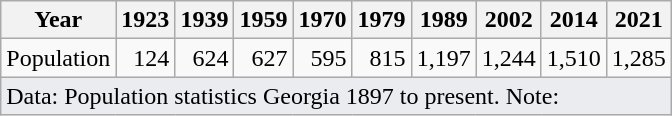<table class="wikitable" style="text-align:right">
<tr>
<th>Year</th>
<th>1923</th>
<th>1939</th>
<th>1959</th>
<th>1970</th>
<th>1979</th>
<th>1989</th>
<th>2002</th>
<th>2014</th>
<th>2021</th>
</tr>
<tr>
<td>Population</td>
<td>124</td>
<td> 624</td>
<td> 627</td>
<td> 595</td>
<td> 815</td>
<td> 1,197</td>
<td> 1,244</td>
<td> 1,510</td>
<td> 1,285</td>
</tr>
<tr>
<td colspan=15 class="wikitable" style="align:left;text-align:left;background-color:#eaecf0">Data: Population statistics Georgia 1897 to present. Note:</td>
</tr>
</table>
